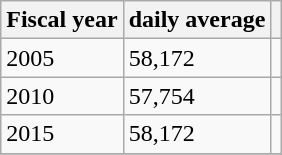<table class="wikitable">
<tr>
<th>Fiscal year</th>
<th>daily average</th>
<th></th>
</tr>
<tr>
<td>2005</td>
<td>58,172</td>
<td></td>
</tr>
<tr>
<td>2010</td>
<td>57,754</td>
<td></td>
</tr>
<tr>
<td>2015</td>
<td>58,172</td>
<td></td>
</tr>
<tr>
</tr>
</table>
